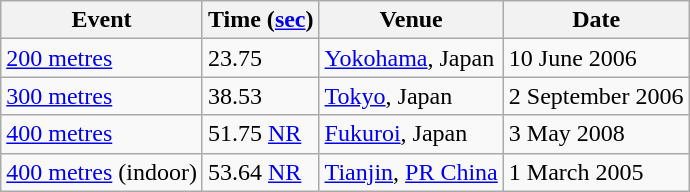<table class=wikitable>
<tr>
<th>Event</th>
<th>Time (<a href='#'>sec</a>)</th>
<th>Venue</th>
<th>Date</th>
</tr>
<tr>
<td><a href='#'>200 metres</a></td>
<td>23.75</td>
<td><a href='#'>Yokohama</a>, Japan</td>
<td>10 June 2006</td>
</tr>
<tr>
<td><a href='#'>300 metres</a></td>
<td>38.53</td>
<td><a href='#'>Tokyo</a>, Japan</td>
<td>2 September 2006</td>
</tr>
<tr>
<td><a href='#'>400 metres</a></td>
<td>51.75 <a href='#'>NR</a></td>
<td><a href='#'>Fukuroi</a>, Japan</td>
<td>3 May 2008</td>
</tr>
<tr>
<td><a href='#'>400 metres</a> (indoor)</td>
<td>53.64 <a href='#'>NR</a></td>
<td><a href='#'>Tianjin</a>, <a href='#'>PR China</a></td>
<td>1 March 2005</td>
</tr>
</table>
